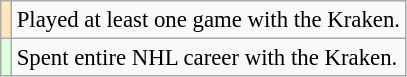<table class="wikitable" style="font-size:95%">
<tr>
<th scope="row" style="background:#FFE6BD"></th>
<td>Played at least one game with the Kraken.</td>
</tr>
<tr>
<th scope="row" style="background:#DDFFDD"></th>
<td>Spent entire NHL career with the Kraken.</td>
</tr>
</table>
